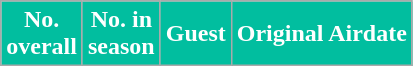<table class="wikitable plainrowheaders">
<tr bgcolor="#CCCCCC">
<th style="background:#01BE9F; color:white;">No. <br> overall</th>
<th style="background:#01BE9F; color:white;">No. in <br> season</th>
<th style="background:#01BE9F; color:white;">Guest</th>
<th style="background:#01BE9F; color:white;">Original Airdate<br>



</th>
</tr>
</table>
